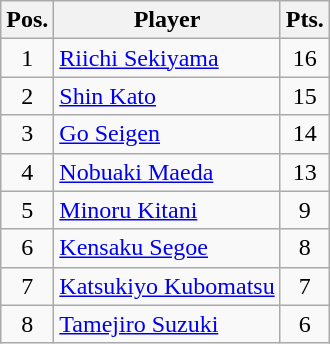<table class="wikitable">
<tr>
<th>Pos.</th>
<th>Player</th>
<th>Pts.</th>
</tr>
<tr>
<td align="center">1</td>
<td><a href='#'>Riichi Sekiyama</a></td>
<td align="center">16</td>
</tr>
<tr>
<td align="center">2</td>
<td><a href='#'>Shin Kato</a></td>
<td align="center">15</td>
</tr>
<tr>
<td align="center">3</td>
<td><a href='#'>Go Seigen</a></td>
<td align="center">14</td>
</tr>
<tr>
<td align="center">4</td>
<td><a href='#'>Nobuaki Maeda</a></td>
<td align="center">13</td>
</tr>
<tr>
<td align="center">5</td>
<td><a href='#'>Minoru Kitani</a></td>
<td align="center">9</td>
</tr>
<tr>
<td align="center">6</td>
<td><a href='#'>Kensaku Segoe</a></td>
<td align="center">8</td>
</tr>
<tr>
<td align="center">7</td>
<td><a href='#'>Katsukiyo Kubomatsu</a></td>
<td align="center">7</td>
</tr>
<tr>
<td align="center">8</td>
<td><a href='#'>Tamejiro Suzuki</a></td>
<td align="center">6</td>
</tr>
</table>
